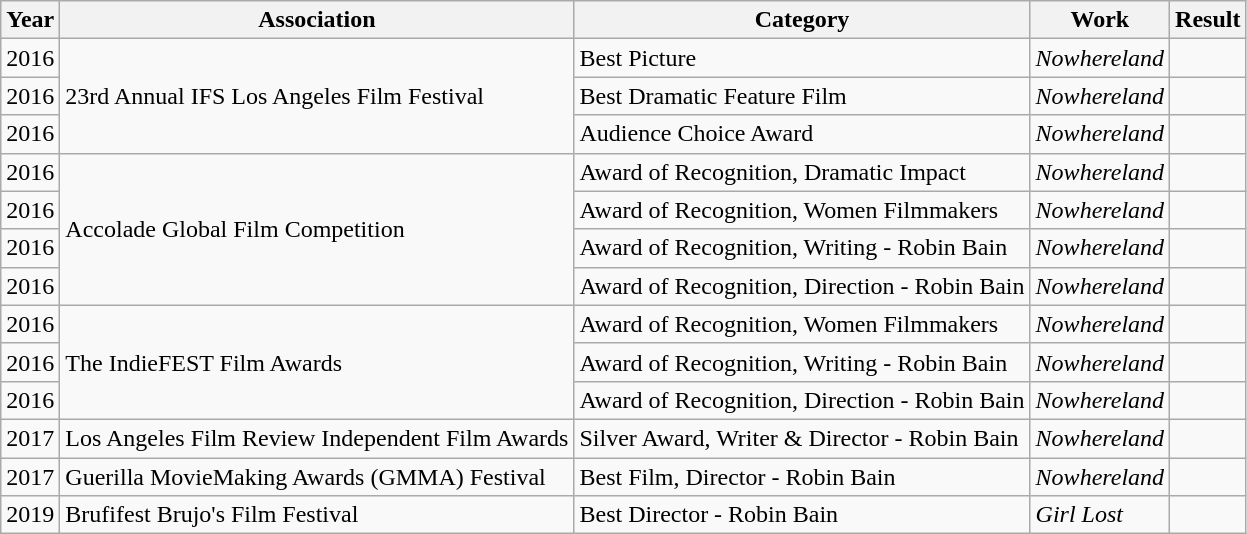<table class="wikitable sortable">
<tr>
<th>Year</th>
<th>Association</th>
<th>Category</th>
<th>Work</th>
<th>Result</th>
</tr>
<tr>
<td>2016</td>
<td rowspan=3>23rd Annual IFS Los Angeles Film Festival</td>
<td>Best Picture</td>
<td><em>Nowhereland</em></td>
<td></td>
</tr>
<tr>
<td>2016</td>
<td 23rd Annual IFS Los Angeles Film Festival>Best Dramatic Feature Film</td>
<td><em>Nowhereland</em></td>
<td></td>
</tr>
<tr>
<td>2016</td>
<td 23rd Annual IFS Los Angeles Film Festival>Audience Choice Award</td>
<td><em>Nowhereland</em></td>
<td></td>
</tr>
<tr>
<td>2016</td>
<td rowspan=4>Accolade Global Film Competition</td>
<td>Award of Recognition, Dramatic Impact</td>
<td><em>Nowhereland</em></td>
<td></td>
</tr>
<tr>
<td>2016</td>
<td Accolade Global Film Competition>Award of Recognition, Women Filmmakers</td>
<td><em>Nowhereland</em></td>
<td></td>
</tr>
<tr>
<td>2016</td>
<td Accolade Global Film Competition>Award of Recognition, Writing - Robin Bain</td>
<td><em>Nowhereland</em></td>
<td></td>
</tr>
<tr>
<td>2016</td>
<td Accolade Global Film Competition>Award of Recognition, Direction - Robin Bain</td>
<td><em>Nowhereland</em></td>
<td></td>
</tr>
<tr>
<td>2016</td>
<td rowspan=3>The IndieFEST Film Awards</td>
<td>Award of Recognition, Women Filmmakers</td>
<td><em>Nowhereland</em></td>
<td></td>
</tr>
<tr>
<td>2016</td>
<td Accolade Global Film Competition>Award of Recognition, Writing - Robin Bain</td>
<td><em>Nowhereland</em></td>
<td></td>
</tr>
<tr>
<td>2016</td>
<td Accolade Global Film Competition>Award of Recognition, Direction - Robin Bain</td>
<td><em>Nowhereland</em></td>
<td></td>
</tr>
<tr>
<td>2017</td>
<td rowspan=1>Los Angeles Film Review Independent Film Awards</td>
<td>Silver Award, Writer & Director - Robin Bain</td>
<td><em>Nowhereland</em></td>
<td></td>
</tr>
<tr>
<td>2017</td>
<td rowspan=1>Guerilla MovieMaking Awards (GMMA) Festival</td>
<td>Best Film, Director - Robin Bain</td>
<td><em>Nowhereland</em></td>
<td></td>
</tr>
<tr>
<td>2019</td>
<td rowspan=1>Brufifest Brujo's Film Festival</td>
<td>Best Director - Robin Bain</td>
<td><em>Girl Lost</em></td>
<td></td>
</tr>
</table>
